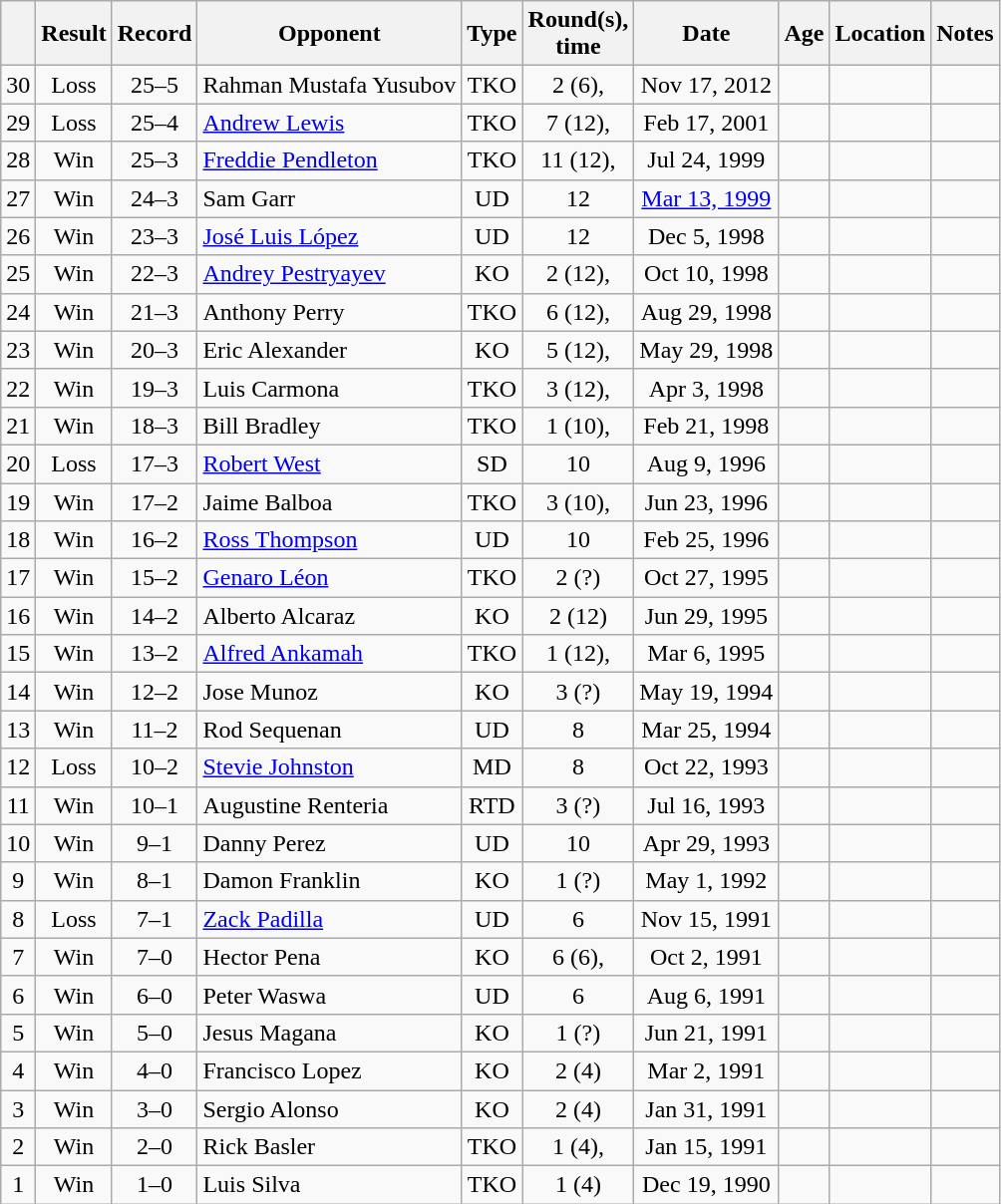<table class=wikitable style=text-align:center>
<tr>
<th></th>
<th>Result</th>
<th>Record</th>
<th>Opponent</th>
<th>Type</th>
<th>Round(s),<br>time</th>
<th>Date</th>
<th>Age</th>
<th>Location</th>
<th>Notes</th>
</tr>
<tr>
<td>30</td>
<td>Loss</td>
<td>25–5</td>
<td align=left>Rahman Mustafa Yusubov</td>
<td>TKO</td>
<td>2 (6), </td>
<td>Nov 17, 2012</td>
<td align=left></td>
<td align=left></td>
<td align=left></td>
</tr>
<tr>
<td>29</td>
<td>Loss</td>
<td>25–4</td>
<td align=left><a href='#'>Andrew Lewis</a></td>
<td>TKO</td>
<td>7 (12), </td>
<td>Feb 17, 2001</td>
<td align=left></td>
<td align=left></td>
<td align=left></td>
</tr>
<tr>
<td>28</td>
<td>Win</td>
<td>25–3</td>
<td align=left><a href='#'>Freddie Pendleton</a></td>
<td>TKO</td>
<td>11 (12), </td>
<td>Jul 24, 1999</td>
<td align=left></td>
<td align=left></td>
<td align=left></td>
</tr>
<tr>
<td>27</td>
<td>Win</td>
<td>24–3</td>
<td align=left>Sam Garr</td>
<td>UD</td>
<td>12</td>
<td><a href='#'>Mar 13, 1999</a></td>
<td align=left></td>
<td align=left></td>
<td align=left></td>
</tr>
<tr>
<td>26</td>
<td>Win</td>
<td>23–3</td>
<td align=left><a href='#'>José Luis López</a></td>
<td>UD</td>
<td>12</td>
<td>Dec 5, 1998</td>
<td align=left></td>
<td align=left></td>
<td align=left></td>
</tr>
<tr>
<td>25</td>
<td>Win</td>
<td>22–3</td>
<td align=left><a href='#'>Andrey Pestryayev</a></td>
<td>KO</td>
<td>2 (12), </td>
<td>Oct 10, 1998</td>
<td align=left></td>
<td align=left></td>
<td align=left></td>
</tr>
<tr>
<td>24</td>
<td>Win</td>
<td>21–3</td>
<td align=left>Anthony Perry</td>
<td>TKO</td>
<td>6 (12), </td>
<td>Aug 29, 1998</td>
<td align=left></td>
<td align=left></td>
<td align=left></td>
</tr>
<tr>
<td>23</td>
<td>Win</td>
<td>20–3</td>
<td align=left>Eric Alexander</td>
<td>KO</td>
<td>5 (12), </td>
<td>May 29, 1998</td>
<td align=left></td>
<td align=left></td>
<td align=left></td>
</tr>
<tr>
<td>22</td>
<td>Win</td>
<td>19–3</td>
<td align=left>Luis Carmona</td>
<td>TKO</td>
<td>3 (12), </td>
<td>Apr 3, 1998</td>
<td align=left></td>
<td align=left></td>
<td align=left></td>
</tr>
<tr>
<td>21</td>
<td>Win</td>
<td>18–3</td>
<td align=left>Bill Bradley</td>
<td>TKO</td>
<td>1 (10), </td>
<td>Feb 21, 1998</td>
<td align=left></td>
<td align=left></td>
<td align=left></td>
</tr>
<tr>
<td>20</td>
<td>Loss</td>
<td>17–3</td>
<td align=left><a href='#'>Robert West</a></td>
<td>SD</td>
<td>10</td>
<td>Aug 9, 1996</td>
<td align=left></td>
<td align=left></td>
<td align=left></td>
</tr>
<tr>
<td>19</td>
<td>Win</td>
<td>17–2</td>
<td align=left>Jaime Balboa</td>
<td>TKO</td>
<td>3 (10), </td>
<td>Jun 23, 1996</td>
<td align=left></td>
<td align=left></td>
<td align=left></td>
</tr>
<tr>
<td>18</td>
<td>Win</td>
<td>16–2</td>
<td align=left><a href='#'>Ross Thompson</a></td>
<td>UD</td>
<td>10</td>
<td>Feb 25, 1996</td>
<td align=left></td>
<td align=left></td>
<td align=left></td>
</tr>
<tr>
<td>17</td>
<td>Win</td>
<td>15–2</td>
<td align=left><a href='#'>Genaro Léon</a></td>
<td>TKO</td>
<td>2 (?)</td>
<td>Oct 27, 1995</td>
<td align=left></td>
<td align=left></td>
<td align=left></td>
</tr>
<tr>
<td>16</td>
<td>Win</td>
<td>14–2</td>
<td align=left>Alberto Alcaraz</td>
<td>KO</td>
<td>2 (12)</td>
<td>Jun 29, 1995</td>
<td align=left></td>
<td align=left></td>
<td align=left></td>
</tr>
<tr>
<td>15</td>
<td>Win</td>
<td>13–2</td>
<td align=left><a href='#'>Alfred Ankamah</a></td>
<td>TKO</td>
<td>1 (12), </td>
<td>Mar 6, 1995</td>
<td align=left></td>
<td align=left></td>
<td align=left></td>
</tr>
<tr>
<td>14</td>
<td>Win</td>
<td>12–2</td>
<td align=left>Jose Munoz</td>
<td>KO</td>
<td>3 (?)</td>
<td>May 19, 1994</td>
<td align=left></td>
<td align=left></td>
<td align=left></td>
</tr>
<tr>
<td>13</td>
<td>Win</td>
<td>11–2</td>
<td align=left>Rod Sequenan</td>
<td>UD</td>
<td>8</td>
<td>Mar 25, 1994</td>
<td align=left></td>
<td align=left></td>
<td align=left></td>
</tr>
<tr>
<td>12</td>
<td>Loss</td>
<td>10–2</td>
<td align=left><a href='#'>Stevie Johnston</a></td>
<td>MD</td>
<td>8</td>
<td>Oct 22, 1993</td>
<td align=left></td>
<td align=left></td>
<td align=left></td>
</tr>
<tr>
<td>11</td>
<td>Win</td>
<td>10–1</td>
<td align=left>Augustine Renteria</td>
<td>RTD</td>
<td>3 (?)</td>
<td>Jul 16, 1993</td>
<td align=left></td>
<td align=left></td>
<td align=left></td>
</tr>
<tr>
<td>10</td>
<td>Win</td>
<td>9–1</td>
<td align=left>Danny Perez</td>
<td>UD</td>
<td>10</td>
<td>Apr 29, 1993</td>
<td align=left></td>
<td align=left></td>
<td align=left></td>
</tr>
<tr>
<td>9</td>
<td>Win</td>
<td>8–1</td>
<td align=left>Damon Franklin</td>
<td>KO</td>
<td>1 (?)</td>
<td>May 1, 1992</td>
<td align=left></td>
<td align=left></td>
<td align=left></td>
</tr>
<tr>
<td>8</td>
<td>Loss</td>
<td>7–1</td>
<td align=left><a href='#'>Zack Padilla</a></td>
<td>UD</td>
<td>6</td>
<td>Nov 15, 1991</td>
<td align=left></td>
<td align=left></td>
<td align=left></td>
</tr>
<tr>
<td>7</td>
<td>Win</td>
<td>7–0</td>
<td align=left>Hector Pena</td>
<td>KO</td>
<td>6 (6), </td>
<td>Oct 2, 1991</td>
<td align=left></td>
<td align=left></td>
<td align=left></td>
</tr>
<tr>
<td>6</td>
<td>Win</td>
<td>6–0</td>
<td align=left>Peter Waswa</td>
<td>UD</td>
<td>6</td>
<td>Aug 6, 1991</td>
<td align=left></td>
<td align=left></td>
<td align=left></td>
</tr>
<tr>
<td>5</td>
<td>Win</td>
<td>5–0</td>
<td align=left>Jesus Magana</td>
<td>KO</td>
<td>1 (?)</td>
<td>Jun 21, 1991</td>
<td align=left></td>
<td align=left></td>
<td align=left></td>
</tr>
<tr>
<td>4</td>
<td>Win</td>
<td>4–0</td>
<td align=left>Francisco Lopez</td>
<td>KO</td>
<td>2 (4)</td>
<td>Mar 2, 1991</td>
<td align=left></td>
<td align=left></td>
<td align=left></td>
</tr>
<tr>
<td>3</td>
<td>Win</td>
<td>3–0</td>
<td align=left>Sergio Alonso</td>
<td>KO</td>
<td>2 (4)</td>
<td>Jan 31, 1991</td>
<td align=left></td>
<td align=left></td>
<td align=left></td>
</tr>
<tr>
<td>2</td>
<td>Win</td>
<td>2–0</td>
<td align=left>Rick Basler</td>
<td>TKO</td>
<td>1 (4), </td>
<td>Jan 15, 1991</td>
<td align=left></td>
<td align=left></td>
<td align=left></td>
</tr>
<tr>
<td>1</td>
<td>Win</td>
<td>1–0</td>
<td align=left>Luis Silva</td>
<td>TKO</td>
<td>1 (4)</td>
<td>Dec 19, 1990</td>
<td align=left></td>
<td align=left></td>
<td align=left></td>
</tr>
</table>
